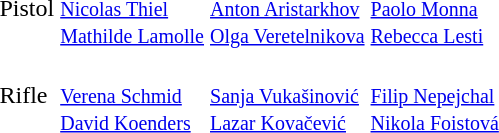<table>
<tr>
<td>Pistol</td>
<td><small><br><a href='#'>Nicolas Thiel</a><br><a href='#'>Mathilde Lamolle</a></small></td>
<td><small><br><a href='#'>Anton Aristarkhov</a><br><a href='#'>Olga Veretelnikova</a></small></td>
<td><small><br><a href='#'>Paolo Monna</a><br><a href='#'>Rebecca Lesti</a></small></td>
</tr>
<tr>
<td>Rifle</td>
<td><small><br><a href='#'>Verena Schmid</a><br><a href='#'>David Koenders</a></small></td>
<td><small><br><a href='#'>Sanja Vukašinović</a><br><a href='#'>Lazar Kovačević</a></small></td>
<td><small><br><a href='#'>Filip Nepejchal</a><br><a href='#'>Nikola Foistová</a></small></td>
</tr>
</table>
